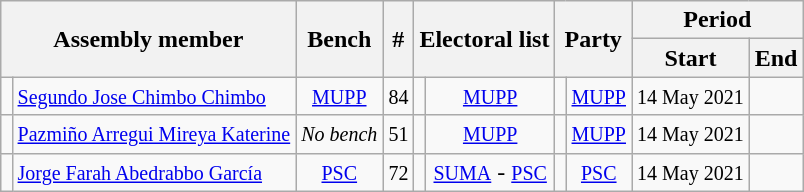<table class="wikitable sortable" style="text-align:center; margin:auto;">
<tr>
<th colspan="2" rowspan="2">Assembly member</th>
<th rowspan="2">Bench</th>
<th rowspan="2">#</th>
<th colspan="2" rowspan="2">Electoral list</th>
<th colspan="2" rowspan="2">Party</th>
<th colspan="2">Period</th>
</tr>
<tr>
<th>Start</th>
<th>End</th>
</tr>
<tr>
<td></td>
<td align="left"><small><a href='#'>Segundo Jose Chimbo Chimbo</a></small></td>
<td><small><a href='#'>MUPP</a></small></td>
<td><small>84</small></td>
<td></td>
<td><small><a href='#'>MUPP</a></small></td>
<td></td>
<td><small><a href='#'>MUPP</a></small></td>
<td><small>14 May 2021</small></td>
<td></td>
</tr>
<tr>
<td></td>
<td align="left"><small><a href='#'>Pazmiño Arregui Mireya Katerine</a></small></td>
<td><small><em> No bench</em></small></td>
<td><small>51</small></td>
<td></td>
<td><small><a href='#'>MUPP</a></small></td>
<td></td>
<td><small><a href='#'>MUPP</a></small></td>
<td><small>14 May 2021</small></td>
<td></td>
</tr>
<tr>
<td></td>
<td align="left"><small><a href='#'>Jorge Farah Abedrabbo García</a></small></td>
<td><small><a href='#'>PSC</a></small></td>
<td><small>72</small></td>
<td></td>
<td><small><a href='#'>SUMA</a></small> - <small><a href='#'>PSC</a></small></td>
<td></td>
<td><small><a href='#'>PSC</a></small></td>
<td><small>14 May 2021</small></td>
</tr>
</table>
